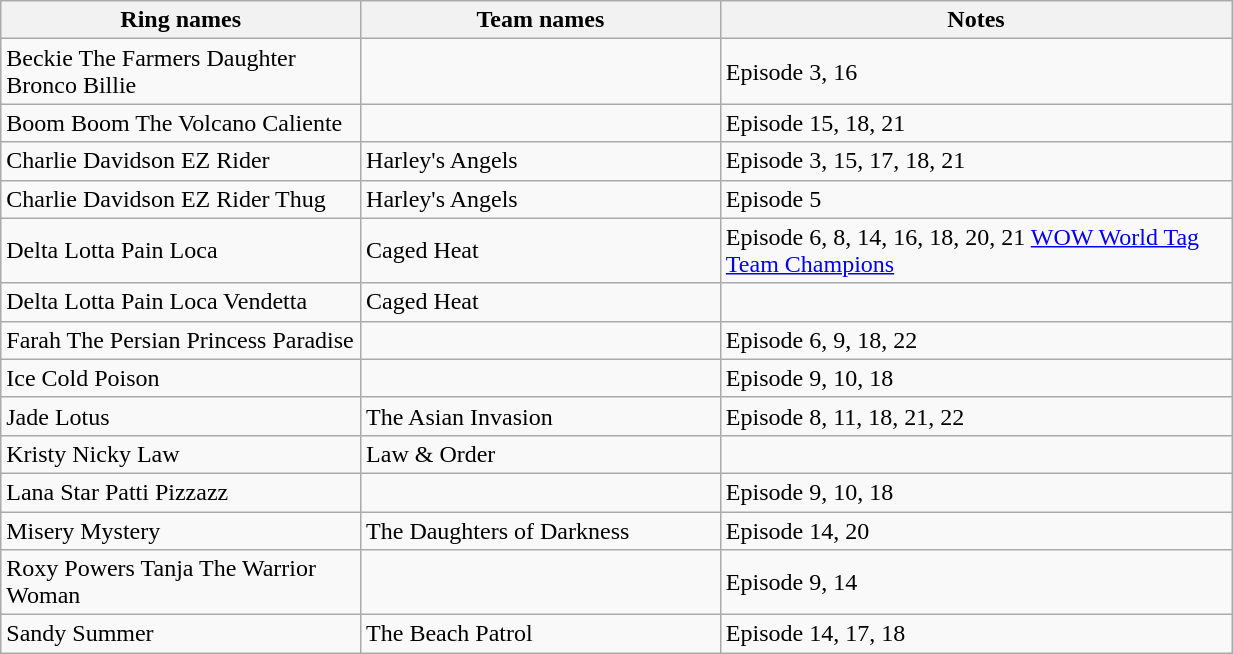<table class="wikitable sortable" style="width:65%;">
<tr>
<th width=19%>Ring names</th>
<th width=19%>Team names</th>
<th width=27%>Notes</th>
</tr>
<tr>
<td>Beckie The Farmers Daughter  Bronco Billie</td>
<td></td>
<td>Episode 3, 16</td>
</tr>
<tr>
<td>Boom Boom The Volcano  Caliente</td>
<td></td>
<td>Episode 15, 18, 21</td>
</tr>
<tr>
<td>Charlie Davidson  EZ Rider</td>
<td>Harley's Angels</td>
<td>Episode 3, 15, 17, 18, 21</td>
</tr>
<tr>
<td>Charlie Davidson  EZ Rider  Thug</td>
<td>Harley's Angels</td>
<td>Episode 5</td>
</tr>
<tr>
<td>Delta Lotta Pain  Loca</td>
<td>Caged Heat</td>
<td>Episode 6, 8, 14, 16, 18, 20, 21  <a href='#'>WOW World Tag Team Champions</a></td>
</tr>
<tr>
<td>Delta Lotta Pain  Loca  Vendetta</td>
<td>Caged Heat</td>
<td></td>
</tr>
<tr>
<td>Farah The Persian Princess  Paradise</td>
<td></td>
<td>Episode 6, 9, 18, 22</td>
</tr>
<tr>
<td>Ice Cold  Poison</td>
<td></td>
<td>Episode 9, 10, 18</td>
</tr>
<tr>
<td>Jade  Lotus</td>
<td>The Asian Invasion</td>
<td>Episode 8, 11, 18, 21, 22</td>
</tr>
<tr>
<td>Kristy  Nicky Law</td>
<td>Law & Order</td>
<td></td>
</tr>
<tr>
<td>Lana Star  Patti Pizzazz</td>
<td></td>
<td>Episode 9, 10, 18</td>
</tr>
<tr>
<td>Misery  Mystery</td>
<td>The Daughters of Darkness</td>
<td>Episode 14, 20</td>
</tr>
<tr>
<td>Roxy Powers  Tanja The Warrior Woman</td>
<td></td>
<td>Episode 9, 14</td>
</tr>
<tr>
<td>Sandy  Summer</td>
<td>The Beach Patrol</td>
<td>Episode 14, 17, 18</td>
</tr>
</table>
